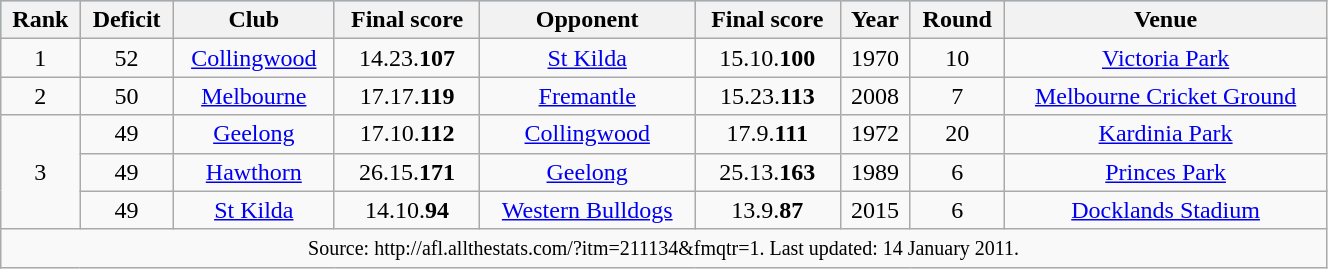<table class="wikitable"  style="text-align:center; width:70%;">
<tr style="background:#87cefa;">
<th>Rank</th>
<th>Deficit</th>
<th>Club</th>
<th>Final score</th>
<th>Opponent</th>
<th>Final score</th>
<th>Year</th>
<th>Round</th>
<th>Venue</th>
</tr>
<tr>
<td>1</td>
<td>52</td>
<td><a href='#'>Collingwood</a></td>
<td>14.23.<strong>107</strong></td>
<td><a href='#'>St Kilda</a></td>
<td>15.10.<strong>100</strong></td>
<td>1970</td>
<td>10</td>
<td><a href='#'>Victoria Park</a></td>
</tr>
<tr>
<td>2</td>
<td>50</td>
<td><a href='#'>Melbourne</a></td>
<td>17.17.<strong>119</strong></td>
<td><a href='#'>Fremantle</a></td>
<td>15.23.<strong>113</strong></td>
<td>2008</td>
<td>7</td>
<td><a href='#'>Melbourne Cricket Ground</a></td>
</tr>
<tr>
<td rowspan=3>3</td>
<td>49</td>
<td><a href='#'>Geelong</a></td>
<td>17.10.<strong>112</strong></td>
<td><a href='#'>Collingwood</a></td>
<td>17.9.<strong>111</strong></td>
<td>1972</td>
<td>20</td>
<td><a href='#'>Kardinia Park</a></td>
</tr>
<tr>
<td>49</td>
<td><a href='#'>Hawthorn</a></td>
<td>26.15.<strong>171</strong></td>
<td><a href='#'>Geelong</a></td>
<td>25.13.<strong>163</strong></td>
<td>1989</td>
<td>6</td>
<td><a href='#'>Princes Park</a></td>
</tr>
<tr>
<td>49</td>
<td><a href='#'>St Kilda</a></td>
<td>14.10.<strong>94</strong></td>
<td><a href='#'>Western Bulldogs</a></td>
<td>13.9.<strong>87</strong></td>
<td>2015</td>
<td>6</td>
<td><a href='#'>Docklands Stadium</a></td>
</tr>
<tr>
<td colspan=9><small>Source:  http://afl.allthestats.com/?itm=211134&fmqtr=1. Last updated: 14 January 2011.</small></td>
</tr>
</table>
